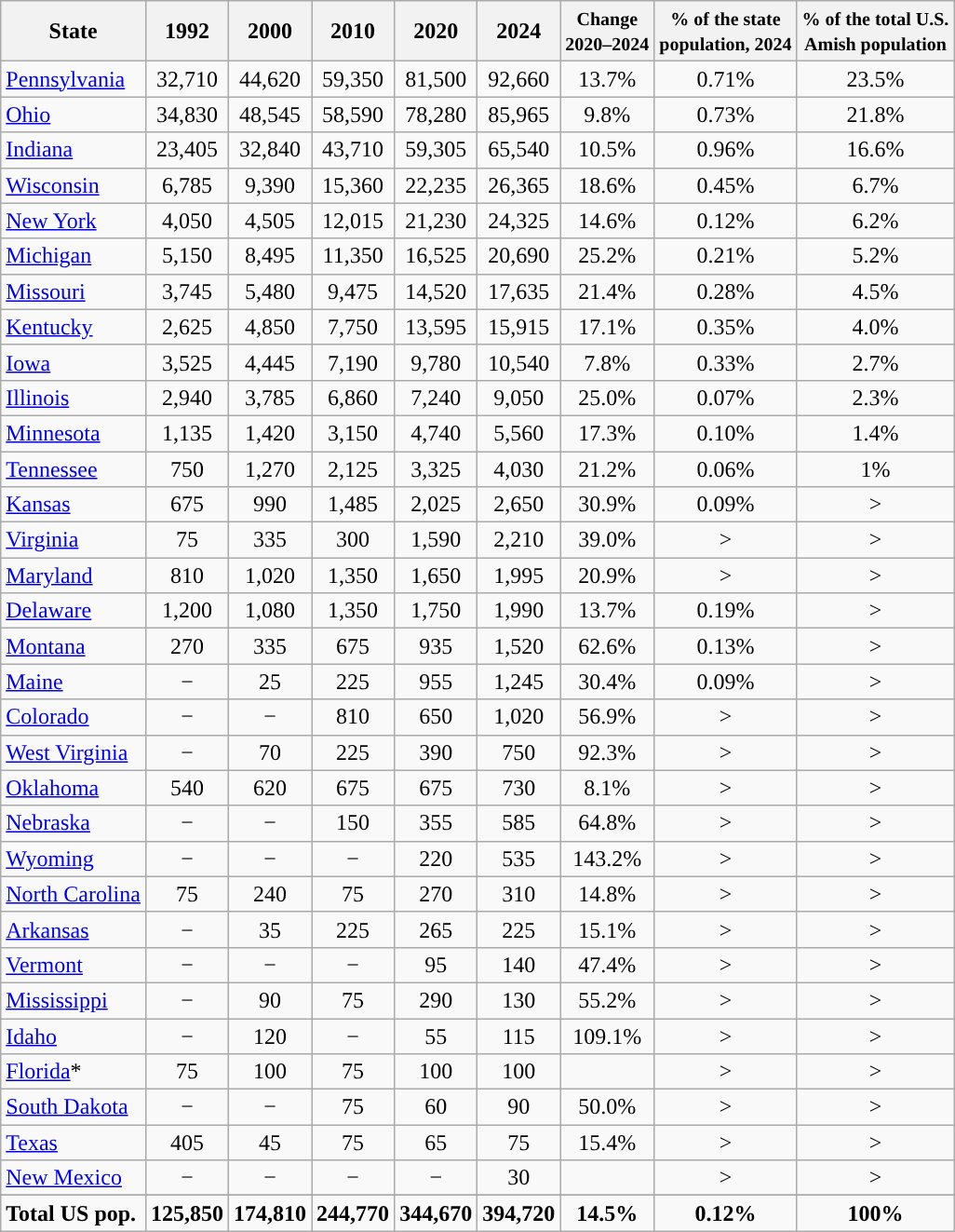<table class="wikitable sortable">
<tr>
<th data-sort-type="text">State</th>
<th data-sort-type="number">1992</th>
<th data-sort-type="number">2000</th>
<th data-sort-type="number">2010</th>
<th data-sort-type="number">2020</th>
<th data-sort-type="number">2024</th>
<th data-sort-type="number"><small>Change<br>2020–2024</small></th>
<th data-sort-type="number"><small>% of the state<br>population, 2024</small></th>
<th data-sort-type="number"><small>% of the total U.S.<br>Amish population</small></th>
</tr>
<tr>
<td><a href='#'>Pennsylvania</a></td>
<td style="text-align: center;">32,710</td>
<td style="text-align: center;">44,620</td>
<td style="text-align: center;">59,350</td>
<td style="text-align: center;">81,500</td>
<td style="text-align: center;">92,660</td>
<td style="text-align: center;">13.7%</td>
<td style="text-align: center;">0.71%</td>
<td style="text-align: center;">23.5%</td>
</tr>
<tr>
<td><a href='#'>Ohio</a></td>
<td style="text-align: center;">34,830</td>
<td style="text-align: center;">48,545</td>
<td style="text-align: center;">58,590</td>
<td style="text-align: center;">78,280</td>
<td style="text-align: center;">85,965</td>
<td style="text-align: center;">9.8%</td>
<td style="text-align: center;">0.73%</td>
<td style="text-align: center;">21.8%</td>
</tr>
<tr>
<td><a href='#'>Indiana</a></td>
<td style="text-align: center;">23,405</td>
<td style="text-align: center;">32,840</td>
<td style="text-align: center;">43,710</td>
<td style="text-align: center;">59,305</td>
<td style="text-align: center;">65,540</td>
<td style="text-align: center;">10.5%</td>
<td style="text-align: center;">0.96%</td>
<td style="text-align: center;">16.6%</td>
</tr>
<tr>
<td><a href='#'>Wisconsin</a></td>
<td style="text-align: center;">6,785</td>
<td style="text-align: center;">9,390</td>
<td style="text-align: center;">15,360</td>
<td style="text-align: center;">22,235</td>
<td style="text-align: center;">26,365</td>
<td style="text-align: center;">18.6%</td>
<td style="text-align: center;">0.45%</td>
<td style="text-align: center;">6.7%</td>
</tr>
<tr>
<td><a href='#'>New York</a></td>
<td style="text-align: center;">4,050</td>
<td style="text-align: center;">4,505</td>
<td style="text-align: center;">12,015</td>
<td style="text-align: center;">21,230</td>
<td style="text-align: center;">24,325</td>
<td style="text-align: center;">14.6%</td>
<td style="text-align: center;">0.12%</td>
<td style="text-align: center;">6.2%</td>
</tr>
<tr>
<td><a href='#'>Michigan</a></td>
<td style="text-align: center;">5,150</td>
<td style="text-align: center;">8,495</td>
<td style="text-align: center;">11,350</td>
<td style="text-align: center;">16,525</td>
<td style="text-align: center;">20,690</td>
<td style="text-align: center;">25.2%</td>
<td style="text-align: center;">0.21%</td>
<td style="text-align: center;">5.2%</td>
</tr>
<tr>
<td><a href='#'>Missouri</a></td>
<td style="text-align: center;">3,745</td>
<td style="text-align: center;">5,480</td>
<td style="text-align: center;">9,475</td>
<td style="text-align: center;">14,520</td>
<td style="text-align: center;">17,635</td>
<td style="text-align: center;">21.4%</td>
<td style="text-align: center;">0.28%</td>
<td style="text-align: center;">4.5%</td>
</tr>
<tr>
<td><a href='#'>Kentucky</a></td>
<td style="text-align: center;">2,625</td>
<td style="text-align: center;">4,850</td>
<td style="text-align: center;">7,750</td>
<td style="text-align: center;">13,595</td>
<td style="text-align: center;">15,915</td>
<td style="text-align: center;">17.1%</td>
<td style="text-align: center;">0.35%</td>
<td style="text-align: center;">4.0%</td>
</tr>
<tr>
<td><a href='#'>Iowa</a></td>
<td style="text-align: center;">3,525</td>
<td style="text-align: center;">4,445</td>
<td style="text-align: center;">7,190</td>
<td style="text-align: center;">9,780</td>
<td style="text-align: center;">10,540</td>
<td style="text-align: center;">7.8%</td>
<td style="text-align: center;">0.33%</td>
<td style="text-align: center;">2.7%</td>
</tr>
<tr>
<td><a href='#'>Illinois</a></td>
<td style="text-align: center;">2,940</td>
<td style="text-align: center;">3,785</td>
<td style="text-align: center;">6,860</td>
<td style="text-align: center;">7,240</td>
<td style="text-align: center;">9,050</td>
<td style="text-align: center;">25.0%</td>
<td style="text-align: center;">0.07%</td>
<td style="text-align: center;">2.3%</td>
</tr>
<tr>
<td><a href='#'>Minnesota</a></td>
<td style="text-align: center;">1,135</td>
<td style="text-align: center;">1,420</td>
<td style="text-align: center;">3,150</td>
<td style="text-align: center;">4,740</td>
<td style="text-align: center;">5,560</td>
<td style="text-align: center;">17.3%</td>
<td style="text-align: center;">0.10%</td>
<td style="text-align: center;">1.4%</td>
</tr>
<tr>
<td><a href='#'>Tennessee</a></td>
<td style="text-align: center;">750</td>
<td style="text-align: center;">1,270</td>
<td style="text-align: center;">2,125</td>
<td style="text-align: center;">3,325</td>
<td style="text-align: center;">4,030</td>
<td style="text-align: center;">21.2%</td>
<td style="text-align: center;">0.06%</td>
<td style="text-align: center;">1%</td>
</tr>
<tr>
<td><a href='#'>Kansas</a></td>
<td style="text-align: center;">675</td>
<td style="text-align: center;">990</td>
<td style="text-align: center;">1,485</td>
<td style="text-align: center;">2,025</td>
<td style="text-align: center;">2,650</td>
<td style="text-align: center;">30.9%</td>
<td style="text-align: center;">0.09%</td>
<td style="text-align: center;">></td>
</tr>
<tr>
<td><a href='#'>Virginia</a></td>
<td style="text-align: center;">75</td>
<td style="text-align: center;">335</td>
<td style="text-align: center;">300</td>
<td style="text-align: center;">1,590</td>
<td style="text-align: center;">2,210</td>
<td style="text-align: center;">39.0%</td>
<td style="text-align: center;">></td>
<td style="text-align: center;">></td>
</tr>
<tr>
<td><a href='#'>Maryland</a></td>
<td style="text-align: center;">810</td>
<td style="text-align: center;">1,020</td>
<td style="text-align: center;">1,350</td>
<td style="text-align: center;">1,650</td>
<td style="text-align: center;">1,995</td>
<td style="text-align: center;">20.9%</td>
<td style="text-align: center;">></td>
<td style="text-align: center;">></td>
</tr>
<tr>
<td><a href='#'>Delaware</a></td>
<td style="text-align: center;">1,200</td>
<td style="text-align: center;">1,080</td>
<td style="text-align: center;">1,350</td>
<td style="text-align: center;">1,750</td>
<td style="text-align: center;">1,990</td>
<td style="text-align: center;">13.7%</td>
<td style="text-align: center;">0.19%</td>
<td style="text-align: center;">></td>
</tr>
<tr>
<td><a href='#'>Montana</a></td>
<td style="text-align: center;">270</td>
<td style="text-align: center;">335</td>
<td style="text-align: center;">675</td>
<td style="text-align: center;">935</td>
<td style="text-align: center;">1,520</td>
<td style="text-align: center;">62.6%</td>
<td style="text-align: center;">0.13%</td>
<td style="text-align: center;">></td>
</tr>
<tr>
<td><a href='#'>Maine</a></td>
<td style="text-align: center;">−</td>
<td style="text-align: center;">25</td>
<td style="text-align: center;">225</td>
<td style="text-align: center;">955</td>
<td style="text-align: center;">1,245</td>
<td style="text-align: center;">30.4%</td>
<td style="text-align: center;">0.09%</td>
<td style="text-align: center;">></td>
</tr>
<tr>
<td><a href='#'>Colorado</a></td>
<td style="text-align: center;">−</td>
<td style="text-align: center;">−</td>
<td style="text-align: center;">810</td>
<td style="text-align: center;">650</td>
<td style="text-align: center;">1,020</td>
<td style="text-align: center;">56.9%</td>
<td style="text-align: center;">></td>
<td style="text-align: center;">></td>
</tr>
<tr>
<td><a href='#'>West Virginia</a></td>
<td style="text-align: center;">−</td>
<td style="text-align: center;">70</td>
<td style="text-align: center;">225</td>
<td style="text-align: center;">390</td>
<td style="text-align: center;">750</td>
<td style="text-align: center;">92.3%</td>
<td style="text-align: center;">></td>
<td style="text-align: center;">></td>
</tr>
<tr>
<td><a href='#'>Oklahoma</a></td>
<td style="text-align: center;">540</td>
<td style="text-align: center;">620</td>
<td style="text-align: center;">675</td>
<td style="text-align: center;">675</td>
<td style="text-align: center;">730</td>
<td style="text-align: center;">8.1%</td>
<td style="text-align: center;">></td>
<td style="text-align: center;">></td>
</tr>
<tr>
<td><a href='#'>Nebraska</a></td>
<td style="text-align: center;">−</td>
<td style="text-align: center;">−</td>
<td style="text-align: center;">150</td>
<td style="text-align: center;">355</td>
<td style="text-align: center;">585</td>
<td style="text-align: center;">64.8%</td>
<td style="text-align: center;">></td>
<td style="text-align: center;">></td>
</tr>
<tr>
<td><a href='#'>Wyoming</a></td>
<td style="text-align: center;">−</td>
<td style="text-align: center;">−</td>
<td style="text-align: center;">−</td>
<td style="text-align: center;">220</td>
<td style="text-align: center;">535</td>
<td style="text-align: center;">143.2%</td>
<td style="text-align: center;">></td>
<td style="text-align: center;">></td>
</tr>
<tr>
<td><a href='#'>North Carolina</a></td>
<td style="text-align: center;">75</td>
<td style="text-align: center;">240</td>
<td style="text-align: center;">75</td>
<td style="text-align: center;">270</td>
<td style="text-align: center;">310</td>
<td style="text-align: center;">14.8%</td>
<td style="text-align: center;">></td>
<td style="text-align: center;">></td>
</tr>
<tr>
<td><a href='#'>Arkansas</a></td>
<td style="text-align: center;">−</td>
<td style="text-align: center;">35</td>
<td style="text-align: center;">225</td>
<td style="text-align: center;">265</td>
<td style="text-align: center;">225</td>
<td style="text-align: center;">15.1%</td>
<td style="text-align: center;">></td>
<td style="text-align: center;">></td>
</tr>
<tr>
<td><a href='#'>Vermont</a></td>
<td style="text-align: center;">−</td>
<td style="text-align: center;">−</td>
<td style="text-align: center;">−</td>
<td style="text-align: center;">95</td>
<td style="text-align: center;">140</td>
<td style="text-align: center;">47.4%</td>
<td style="text-align: center;">></td>
<td style="text-align: center;">></td>
</tr>
<tr>
<td><a href='#'>Mississippi</a></td>
<td style="text-align: center;">−</td>
<td style="text-align: center;">90</td>
<td style="text-align: center;">75</td>
<td style="text-align: center;">290</td>
<td style="text-align: center;">130</td>
<td style="text-align: center;">55.2%</td>
<td style="text-align: center;">></td>
<td style="text-align: center;">></td>
</tr>
<tr>
<td><a href='#'>Idaho</a></td>
<td style="text-align: center;">−</td>
<td style="text-align: center;">120</td>
<td style="text-align: center;">−</td>
<td style="text-align: center;">55</td>
<td style="text-align: center;">115</td>
<td style="text-align: center;">109.1%</td>
<td style="text-align: center;">></td>
<td style="text-align: center;">></td>
</tr>
<tr>
<td><a href='#'>Florida</a>*</td>
<td style="text-align: center;">75</td>
<td style="text-align: center;">100</td>
<td style="text-align: center;">75</td>
<td style="text-align: center;">100</td>
<td style="text-align: center;">100</td>
<td style="text-align: center;"></td>
<td style="text-align: center;">></td>
<td style="text-align: center;">></td>
</tr>
<tr>
<td><a href='#'>South Dakota</a></td>
<td style="text-align: center;">−</td>
<td style="text-align: center;">−</td>
<td style="text-align: center;">75</td>
<td style="text-align: center;">60</td>
<td style="text-align: center;">90</td>
<td style="text-align: center;">50.0%</td>
<td style="text-align: center;">></td>
<td style="text-align: center;">></td>
</tr>
<tr>
<td><a href='#'>Texas</a></td>
<td style="text-align: center;">405</td>
<td style="text-align: center;">45</td>
<td style="text-align: center;">75</td>
<td style="text-align: center;">65</td>
<td style="text-align: center;">75</td>
<td style="text-align: center;">15.4%</td>
<td style="text-align: center;">></td>
<td style="text-align: center;">></td>
</tr>
<tr>
<td><a href='#'>New Mexico</a></td>
<td style="text-align: center;">−</td>
<td style="text-align: center;">−</td>
<td style="text-align: center;">−</td>
<td style="text-align: center;">−</td>
<td style="text-align: center;">30</td>
<td style="text-align: center;"></td>
<td style="text-align: center;">></td>
<td style="text-align: center;">></td>
</tr>
<tr>
</tr>
<tr>
<td><strong>Total US pop.</strong></td>
<td style="text-align: center;"><strong>125,850</strong></td>
<td style="text-align: center;"><strong>174,810</strong></td>
<td style="text-align: center;"><strong>244,770</strong></td>
<td style="text-align: center;"><strong>344,670</strong></td>
<td style="text-align: center;"><strong>394,720</strong></td>
<td style="text-align: center;"><strong>14.5%</strong></td>
<td style="text-align: center;"><strong>0.12%</strong></td>
<td style="text-align: center;"><strong>100%</strong></td>
</tr>
</table>
